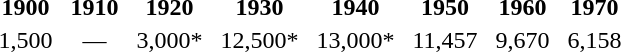<table class="toccolours">
<tr>
<td align=center>  <strong>1900</strong></td>
<td align=center>  <strong>1910</strong></td>
<td align=center>  <strong>1920</strong></td>
<td align=center>  <strong>1930</strong></td>
<td align=center>  <strong>1940</strong></td>
<td align=center>  <strong>1950</strong></td>
<td align=center>  <strong>1960</strong></td>
<td align=center>  <strong>1970</strong>  </td>
</tr>
<tr>
<td align=center>  1,500</td>
<td align=center>  —</td>
<td align=center>  3,000*</td>
<td align=center>  12,500*</td>
<td align=center>  13,000*</td>
<td align=center>  11,457</td>
<td align=center>  9,670</td>
<td align=center>  6,158  </td>
</tr>
</table>
